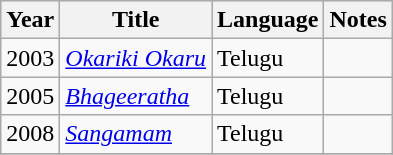<table class="wikitable">
<tr style="background:#d1e4fd;">
<th>Year</th>
<th>Title</th>
<th>Language</th>
<th>Notes</th>
</tr>
<tr>
<td>2003</td>
<td><em><a href='#'>Okariki Okaru</a></em></td>
<td>Telugu</td>
<td></td>
</tr>
<tr>
<td>2005</td>
<td><em><a href='#'>Bhageeratha</a></em></td>
<td>Telugu</td>
<td></td>
</tr>
<tr>
<td>2008</td>
<td><em><a href='#'>Sangamam</a></em></td>
<td>Telugu</td>
<td></td>
</tr>
<tr>
</tr>
</table>
